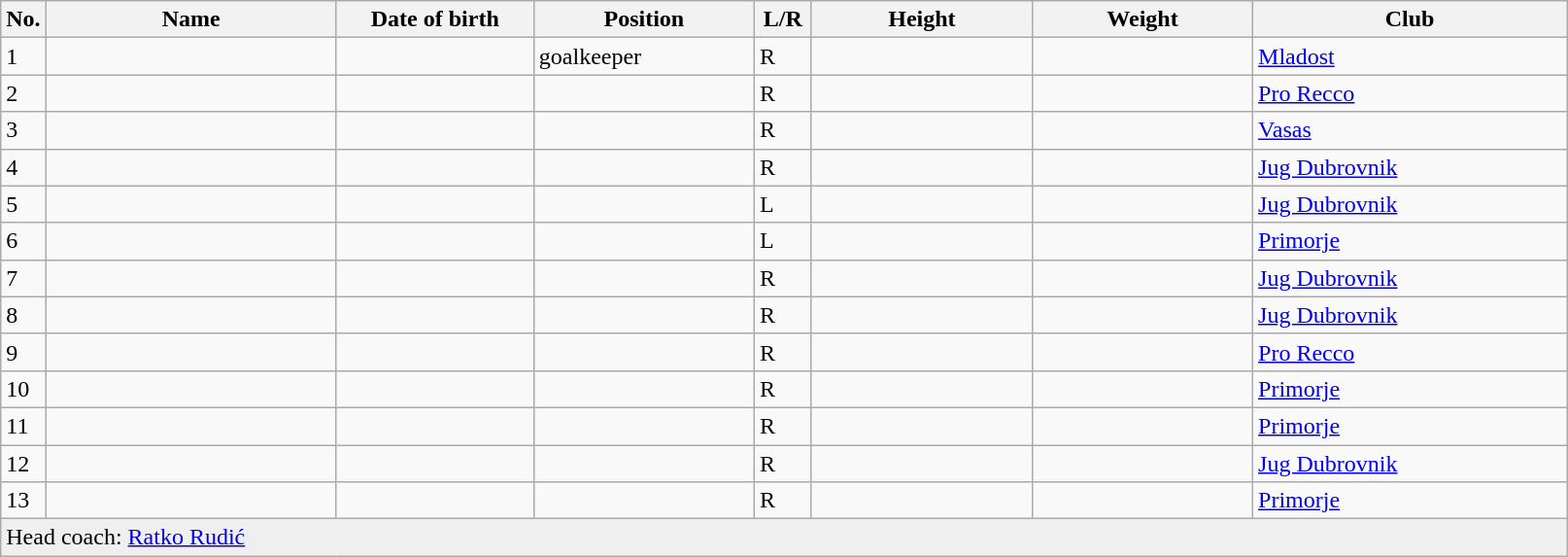<table class=wikitable sortable style=font-size:100%; text-align:center;>
<tr>
<th>No.</th>
<th style=width:12em>Name</th>
<th style=width:8em>Date of birth</th>
<th style=width:9em>Position</th>
<th style=width:2em>L/R</th>
<th style=width:9em>Height</th>
<th style=width:9em>Weight</th>
<th style=width:13em>Club</th>
</tr>
<tr>
<td>1</td>
<td align=left></td>
<td></td>
<td>goalkeeper</td>
<td>R</td>
<td></td>
<td></td>
<td> <a href='#'>Mladost</a></td>
</tr>
<tr>
<td>2</td>
<td align=left></td>
<td></td>
<td></td>
<td>R</td>
<td></td>
<td></td>
<td> <a href='#'>Pro Recco</a></td>
</tr>
<tr>
<td>3</td>
<td align=left></td>
<td></td>
<td></td>
<td>R</td>
<td></td>
<td></td>
<td> <a href='#'>Vasas</a></td>
</tr>
<tr>
<td>4</td>
<td align=left></td>
<td></td>
<td></td>
<td>R</td>
<td></td>
<td></td>
<td> <a href='#'>Jug Dubrovnik</a></td>
</tr>
<tr>
<td>5</td>
<td align=left></td>
<td></td>
<td></td>
<td>L</td>
<td></td>
<td></td>
<td> <a href='#'>Jug Dubrovnik</a></td>
</tr>
<tr>
<td>6</td>
<td align=left></td>
<td></td>
<td></td>
<td>L</td>
<td></td>
<td></td>
<td> <a href='#'>Primorje</a></td>
</tr>
<tr>
<td>7</td>
<td align=left></td>
<td></td>
<td></td>
<td>R</td>
<td></td>
<td></td>
<td> <a href='#'>Jug Dubrovnik</a></td>
</tr>
<tr>
<td>8</td>
<td align=left></td>
<td></td>
<td></td>
<td>R</td>
<td></td>
<td></td>
<td> <a href='#'>Jug Dubrovnik</a></td>
</tr>
<tr>
<td>9</td>
<td align=left></td>
<td></td>
<td></td>
<td>R</td>
<td></td>
<td></td>
<td> <a href='#'>Pro Recco</a></td>
</tr>
<tr>
<td>10</td>
<td align=left></td>
<td></td>
<td></td>
<td>R</td>
<td></td>
<td></td>
<td> <a href='#'>Primorje</a></td>
</tr>
<tr>
<td>11</td>
<td align=left></td>
<td></td>
<td></td>
<td>R</td>
<td></td>
<td></td>
<td> <a href='#'>Primorje</a></td>
</tr>
<tr>
<td>12</td>
<td align=left></td>
<td></td>
<td></td>
<td>R</td>
<td></td>
<td></td>
<td> <a href='#'>Jug Dubrovnik</a></td>
</tr>
<tr>
<td>13</td>
<td align=left></td>
<td></td>
<td></td>
<td>R</td>
<td></td>
<td></td>
<td> <a href='#'>Primorje</a></td>
</tr>
<tr style="background:#efefef;">
<td colspan="8" style="text-align:left;">Head coach: <a href='#'>Ratko Rudić</a></td>
</tr>
</table>
